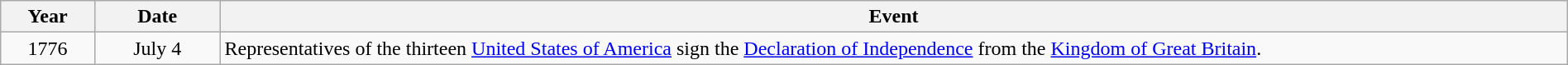<table class="wikitable" style="width:100%;">
<tr>
<th style="width:6%">Year</th>
<th style="width:8%">Date</th>
<th style="width:86%">Event</th>
</tr>
<tr>
<td align=center>1776</td>
<td align=center>July 4</td>
<td>Representatives of the thirteen <a href='#'>United States of America</a> sign the <a href='#'>Declaration of Independence</a> from the <a href='#'>Kingdom of Great Britain</a>.</td>
</tr>
</table>
